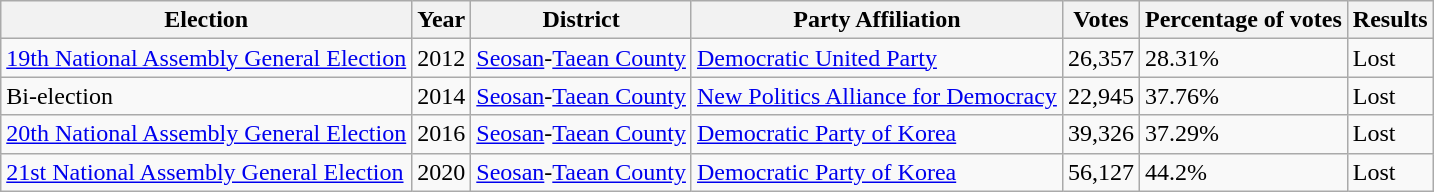<table class="wikitable">
<tr>
<th>Election</th>
<th>Year</th>
<th>District</th>
<th>Party Affiliation</th>
<th>Votes</th>
<th>Percentage of votes</th>
<th>Results</th>
</tr>
<tr>
<td><a href='#'>19th National Assembly General Election</a></td>
<td>2012</td>
<td><a href='#'>Seosan</a>-<a href='#'>Taean County</a></td>
<td><a href='#'>Democratic United Party</a></td>
<td>26,357</td>
<td>28.31%</td>
<td>Lost</td>
</tr>
<tr>
<td>Bi-election</td>
<td>2014</td>
<td><a href='#'>Seosan</a>-<a href='#'>Taean County</a></td>
<td><a href='#'>New Politics Alliance for Democracy</a></td>
<td>22,945</td>
<td>37.76%</td>
<td>Lost</td>
</tr>
<tr>
<td><a href='#'>20th National Assembly General Election</a></td>
<td>2016</td>
<td><a href='#'>Seosan</a>-<a href='#'>Taean County</a></td>
<td><a href='#'>Democratic Party of Korea</a></td>
<td>39,326</td>
<td>37.29%</td>
<td>Lost</td>
</tr>
<tr>
<td><a href='#'>21st National Assembly General Election</a></td>
<td>2020</td>
<td><a href='#'>Seosan</a>-<a href='#'>Taean County</a></td>
<td><a href='#'>Democratic Party of Korea</a></td>
<td>56,127</td>
<td>44.2%</td>
<td>Lost</td>
</tr>
</table>
